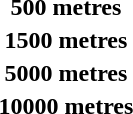<table>
<tr>
<th scope="row" rowspan=2>500 metres<br></th>
<td rowspan=2></td>
<td rowspan=2></td>
<td></td>
</tr>
<tr>
<td></td>
</tr>
<tr>
<th scope="row">1500 metres<br></th>
<td></td>
<td></td>
<td></td>
</tr>
<tr>
<th scope="row">5000 metres<br></th>
<td></td>
<td></td>
<td></td>
</tr>
<tr>
<th scope="row">10000 metres<br></th>
<td></td>
<td></td>
<td></td>
</tr>
</table>
